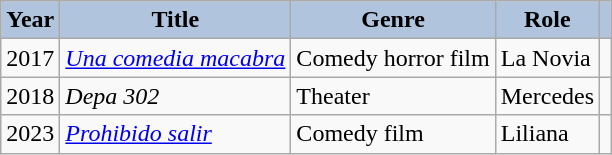<table class="wikitable">
<tr>
<th style="background:#B0C4DE;">Year</th>
<th style="background:#B0C4DE;">Title</th>
<th style="background:#B0C4DE;">Genre</th>
<th style="background:#B0C4DE;">Role</th>
<th style="background:#B0C4DE;"></th>
</tr>
<tr>
<td>2017</td>
<td><em><a href='#'>Una comedia macabra</a></em></td>
<td>Comedy horror film</td>
<td>La Novia</td>
<td></td>
</tr>
<tr>
<td>2018</td>
<td><em>Depa 302</em></td>
<td>Theater</td>
<td>Mercedes</td>
<td></td>
</tr>
<tr>
<td>2023</td>
<td><em><a href='#'>Prohibido salir</a></em></td>
<td>Comedy film</td>
<td>Liliana</td>
<td></td>
</tr>
</table>
